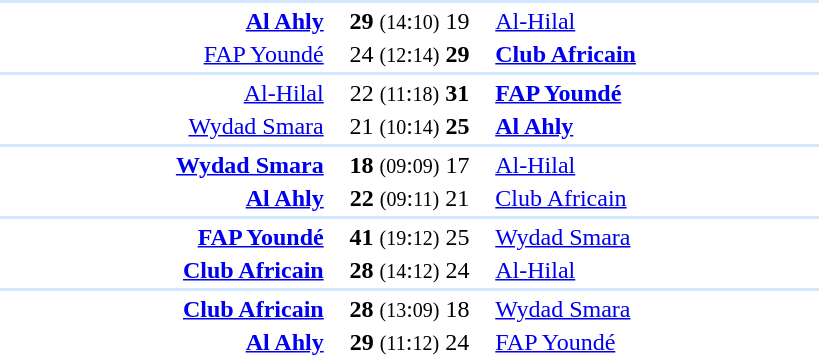<table style="text-align:center" width=550>
<tr>
<th width=30%></th>
<th width=15%></th>
<th width=30%></th>
</tr>
<tr align="left" bgcolor=#D0E7FF>
<td colspan=4></td>
</tr>
<tr>
<td align="right"><strong><a href='#'>Al Ahly</a></strong> </td>
<td><strong>29</strong> <small>(14</small>:<small>10)</small> 19</td>
<td align=left> <a href='#'>Al-Hilal</a></td>
</tr>
<tr>
<td align="right"><a href='#'>FAP Youndé</a> </td>
<td>24 <small>(12</small>:<small>14)</small> <strong>29</strong></td>
<td align=left> <strong><a href='#'>Club Africain</a></strong></td>
</tr>
<tr align="left" bgcolor=#D0E7FF>
<td colspan=4></td>
</tr>
<tr>
<td align="right"><a href='#'>Al-Hilal</a> </td>
<td>22 <small>(11</small>:<small>18)</small> <strong>31</strong></td>
<td align=left> <strong><a href='#'>FAP Youndé</a></strong></td>
</tr>
<tr>
<td align="right"><a href='#'>Wydad Smara</a> </td>
<td>21 <small>(10</small>:<small>14)</small> <strong>25</strong></td>
<td align=left> <strong><a href='#'>Al Ahly</a></strong></td>
</tr>
<tr align="left" bgcolor=#D0E7FF>
<td colspan=4></td>
</tr>
<tr>
<td align="right"><strong><a href='#'>Wydad Smara</a></strong> </td>
<td><strong>18</strong> <small>(09</small>:<small>09)</small> 17</td>
<td align=left> <a href='#'>Al-Hilal</a></td>
</tr>
<tr>
<td align="right"><strong><a href='#'>Al Ahly</a></strong> </td>
<td><strong>22</strong> <small>(09</small>:<small>11)</small> 21</td>
<td align=left> <a href='#'>Club Africain</a></td>
</tr>
<tr align="left" bgcolor=#D0E7FF>
<td colspan=4></td>
</tr>
<tr>
<td align="right"><strong><a href='#'>FAP Youndé</a></strong> </td>
<td><strong>41</strong> <small>(19</small>:<small>12)</small> 25</td>
<td align=left> <a href='#'>Wydad Smara</a></td>
</tr>
<tr>
<td align="right"><strong><a href='#'>Club Africain</a></strong> </td>
<td><strong>28</strong> <small>(14</small>:<small>12)</small> 24</td>
<td align=left> <a href='#'>Al-Hilal</a></td>
</tr>
<tr align="left" bgcolor=#D0E7FF>
<td colspan=4></td>
</tr>
<tr>
<td align="right"><strong><a href='#'>Club Africain</a></strong> </td>
<td><strong>28</strong> <small>(13</small>:<small>09)</small> 18</td>
<td align=left> <a href='#'>Wydad Smara</a></td>
</tr>
<tr>
<td align="right"><strong><a href='#'>Al Ahly</a></strong> </td>
<td><strong>29</strong> <small>(11</small>:<small>12)</small> 24</td>
<td align=left> <a href='#'>FAP Youndé</a></td>
</tr>
</table>
